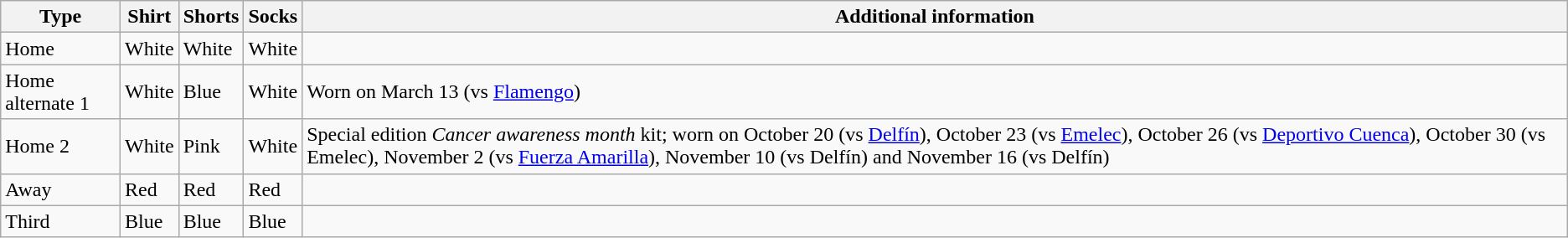<table class="wikitable">
<tr>
<th>Type</th>
<th>Shirt</th>
<th>Shorts</th>
<th>Socks</th>
<th>Additional information</th>
</tr>
<tr>
<td>Home</td>
<td>White</td>
<td>White</td>
<td>White</td>
<td></td>
</tr>
<tr>
<td>Home alternate 1</td>
<td>White</td>
<td>Blue</td>
<td>White</td>
<td>Worn on March 13 (vs <a href='#'>Flamengo</a>)</td>
</tr>
<tr>
<td>Home 2</td>
<td>White</td>
<td>Pink</td>
<td>White</td>
<td>Special edition <em>Cancer awareness month</em> kit; worn on October 20 (vs <a href='#'>Delfín</a>), October 23 (vs <a href='#'>Emelec</a>), October 26 (vs <a href='#'>Deportivo Cuenca</a>), October 30 (vs Emelec), November 2 (vs <a href='#'>Fuerza Amarilla</a>), November 10 (vs Delfín) and November 16 (vs Delfín)</td>
</tr>
<tr>
<td>Away</td>
<td>Red</td>
<td>Red</td>
<td>Red</td>
<td></td>
</tr>
<tr>
<td>Third</td>
<td>Blue</td>
<td>Blue</td>
<td>Blue</td>
<td></td>
</tr>
</table>
